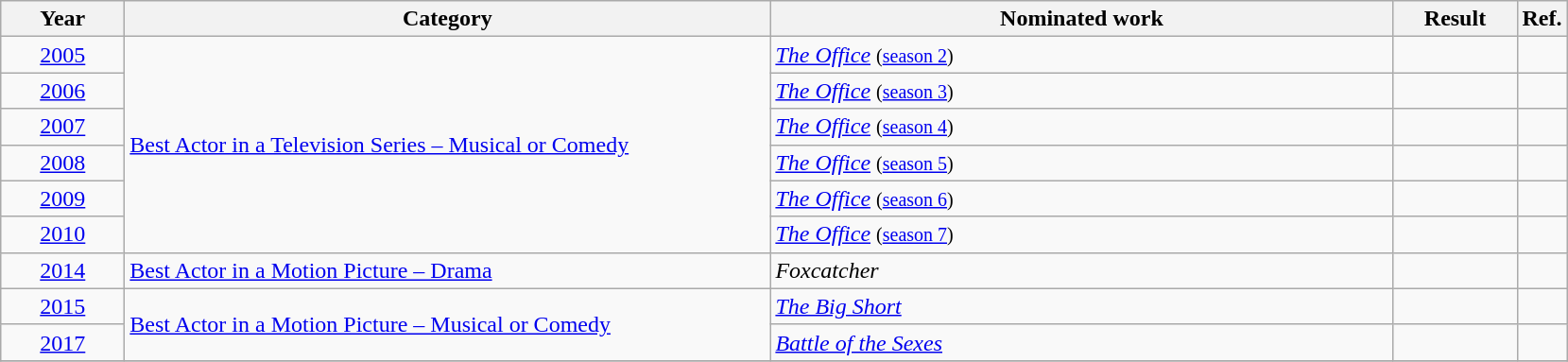<table class=wikitable>
<tr>
<th scope="col" style="width:5em;">Year</th>
<th scope="col" style="width:28em;">Category</th>
<th scope="col" style="width:27em;">Nominated work</th>
<th scope="col" style="width:5em;">Result</th>
<th>Ref.</th>
</tr>
<tr>
<td style="text-align:center;"><a href='#'>2005</a></td>
<td rowspan="6"><a href='#'>Best Actor in a Television Series – Musical or Comedy</a></td>
<td><em><a href='#'>The Office</a></em> <small> (<a href='#'>season 2</a>) </small></td>
<td></td>
<td style="text-align:center;"></td>
</tr>
<tr>
<td style="text-align:center;"><a href='#'>2006</a></td>
<td><em><a href='#'>The Office</a></em> <small> (<a href='#'>season 3</a>) </small></td>
<td></td>
<td style="text-align:center;"></td>
</tr>
<tr>
<td style="text-align:center;"><a href='#'>2007</a></td>
<td><em><a href='#'>The Office</a></em> <small> (<a href='#'>season 4</a>) </small></td>
<td></td>
<td style="text-align:center;"></td>
</tr>
<tr>
<td style="text-align:center;"><a href='#'>2008</a></td>
<td><em><a href='#'>The Office</a></em> <small> (<a href='#'>season 5</a>) </small></td>
<td></td>
<td style="text-align:center;"></td>
</tr>
<tr>
<td style="text-align:center;"><a href='#'>2009</a></td>
<td><em><a href='#'>The Office</a></em> <small> (<a href='#'>season 6</a>) </small></td>
<td></td>
<td style="text-align:center;"></td>
</tr>
<tr>
<td style="text-align:center;"><a href='#'>2010</a></td>
<td><em><a href='#'>The Office</a></em> <small> (<a href='#'>season 7</a>) </small></td>
<td></td>
<td style="text-align:center;"></td>
</tr>
<tr>
<td style="text-align:center;"><a href='#'>2014</a></td>
<td><a href='#'>Best Actor in a Motion Picture – Drama</a></td>
<td><em>Foxcatcher</em></td>
<td></td>
<td style="text-align:center;"></td>
</tr>
<tr>
<td style="text-align:center;"><a href='#'>2015</a></td>
<td rowspan="2"><a href='#'>Best Actor in a Motion Picture – Musical or Comedy</a></td>
<td><em><a href='#'>The Big Short</a></em></td>
<td></td>
<td style="text-align:center;"></td>
</tr>
<tr>
<td style="text-align:center;"><a href='#'>2017</a></td>
<td><em><a href='#'>Battle of the Sexes</a></em></td>
<td></td>
<td style="text-align:center;"></td>
</tr>
<tr>
</tr>
</table>
